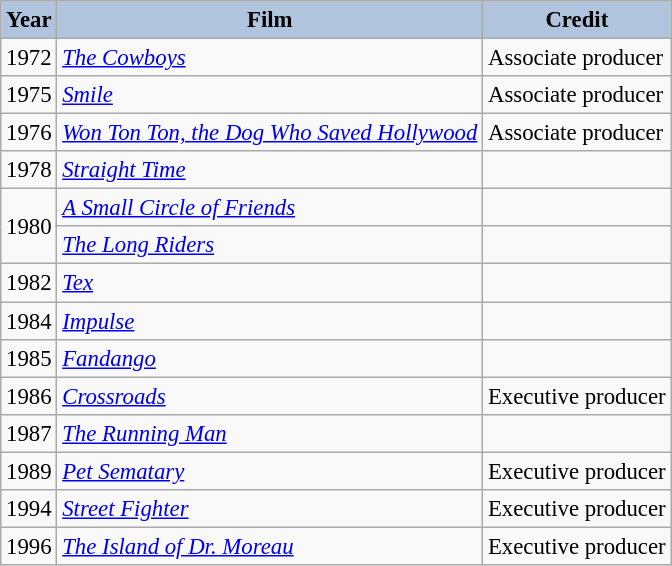<table class="wikitable" style="font-size:95%;">
<tr>
<th style="background:#B0C4DE;">Year</th>
<th style="background:#B0C4DE;">Film</th>
<th style="background:#B0C4DE;">Credit</th>
</tr>
<tr>
<td>1972</td>
<td><em><a href='#'>The Cowboys</a></em></td>
<td>Associate producer</td>
</tr>
<tr>
<td>1975</td>
<td><em><a href='#'>Smile</a></em></td>
<td>Associate producer</td>
</tr>
<tr>
<td>1976</td>
<td><em><a href='#'>Won Ton Ton, the Dog Who Saved Hollywood</a></em></td>
<td>Associate producer</td>
</tr>
<tr>
<td>1978</td>
<td><em><a href='#'>Straight Time</a></em></td>
<td></td>
</tr>
<tr>
<td rowspan=2>1980</td>
<td><em><a href='#'>A Small Circle of Friends</a></em></td>
<td></td>
</tr>
<tr>
<td><em><a href='#'>The Long Riders</a></em></td>
<td></td>
</tr>
<tr>
<td>1982</td>
<td><em><a href='#'>Tex</a></em></td>
<td></td>
</tr>
<tr>
<td>1984</td>
<td><em><a href='#'>Impulse</a></em></td>
<td></td>
</tr>
<tr>
<td>1985</td>
<td><em><a href='#'>Fandango</a></em></td>
<td></td>
</tr>
<tr>
<td>1986</td>
<td><em><a href='#'>Crossroads</a></em></td>
<td>Executive producer</td>
</tr>
<tr>
<td>1987</td>
<td><em><a href='#'>The Running Man</a></em></td>
<td></td>
</tr>
<tr>
<td>1989</td>
<td><em><a href='#'>Pet Sematary</a></em></td>
<td>Executive producer</td>
</tr>
<tr>
<td>1994</td>
<td><em><a href='#'>Street Fighter</a></em></td>
<td>Executive producer</td>
</tr>
<tr>
<td>1996</td>
<td><em><a href='#'>The Island of Dr. Moreau</a></em></td>
<td>Executive producer</td>
</tr>
</table>
